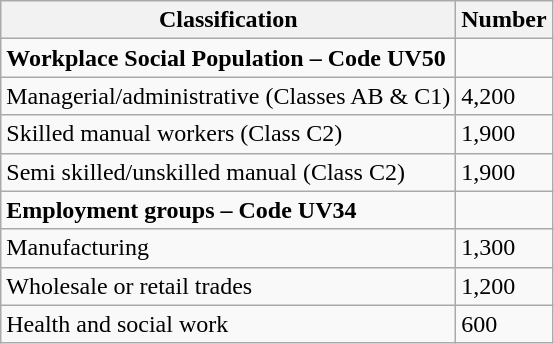<table class="wikitable">
<tr>
<th>Classification</th>
<th>Number</th>
</tr>
<tr>
<td><strong>Workplace Social Population – Code UV50</strong></td>
</tr>
<tr>
<td>Managerial/administrative (Classes AB & C1)</td>
<td>4,200</td>
</tr>
<tr>
<td>Skilled manual workers (Class C2)</td>
<td>1,900</td>
</tr>
<tr>
<td>Semi skilled/unskilled manual (Class C2)</td>
<td>1,900</td>
</tr>
<tr>
<td><strong>Employment groups – Code UV34</strong></td>
</tr>
<tr>
<td>Manufacturing</td>
<td>1,300</td>
</tr>
<tr>
<td>Wholesale or retail trades</td>
<td>1,200</td>
</tr>
<tr>
<td>Health and social work</td>
<td>600</td>
</tr>
</table>
